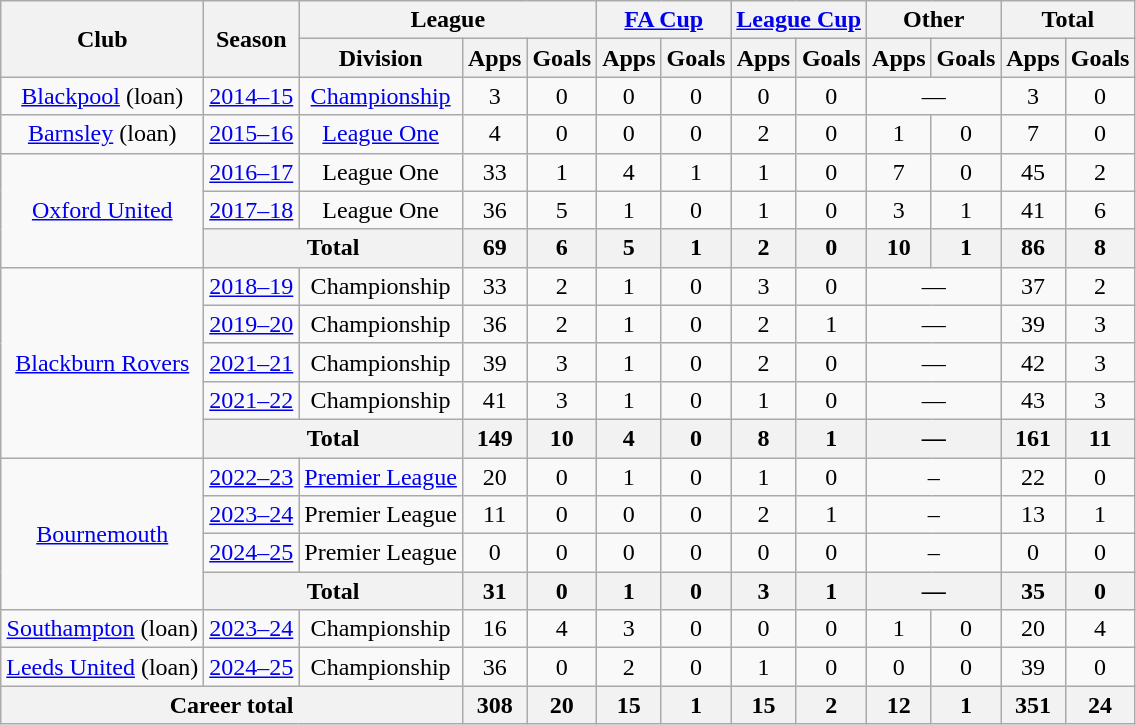<table class="wikitable" style="text-align: center;">
<tr>
<th rowspan="2">Club</th>
<th rowspan="2">Season</th>
<th colspan="3">League</th>
<th colspan="2"><a href='#'>FA Cup</a></th>
<th colspan="2"><a href='#'>League Cup</a></th>
<th colspan="2">Other</th>
<th colspan="2">Total</th>
</tr>
<tr>
<th>Division</th>
<th>Apps</th>
<th>Goals</th>
<th>Apps</th>
<th>Goals</th>
<th>Apps</th>
<th>Goals</th>
<th>Apps</th>
<th>Goals</th>
<th>Apps</th>
<th>Goals</th>
</tr>
<tr>
<td><a href='#'>Blackpool</a> (loan)</td>
<td><a href='#'>2014–15</a></td>
<td><a href='#'>Championship</a></td>
<td>3</td>
<td>0</td>
<td>0</td>
<td>0</td>
<td>0</td>
<td>0</td>
<td colspan="2">—</td>
<td>3</td>
<td>0</td>
</tr>
<tr>
<td><a href='#'>Barnsley</a> (loan)</td>
<td><a href='#'>2015–16</a></td>
<td><a href='#'>League One</a></td>
<td>4</td>
<td>0</td>
<td>0</td>
<td>0</td>
<td>2</td>
<td>0</td>
<td>1</td>
<td>0</td>
<td>7</td>
<td>0</td>
</tr>
<tr>
<td rowspan="3"><a href='#'>Oxford United</a></td>
<td><a href='#'>2016–17</a></td>
<td>League One</td>
<td>33</td>
<td>1</td>
<td>4</td>
<td>1</td>
<td>1</td>
<td>0</td>
<td>7</td>
<td>0</td>
<td>45</td>
<td>2</td>
</tr>
<tr>
<td><a href='#'>2017–18</a></td>
<td>League One</td>
<td>36</td>
<td>5</td>
<td>1</td>
<td>0</td>
<td>1</td>
<td>0</td>
<td>3</td>
<td>1</td>
<td>41</td>
<td>6</td>
</tr>
<tr>
<th colspan="2">Total</th>
<th>69</th>
<th>6</th>
<th>5</th>
<th>1</th>
<th>2</th>
<th>0</th>
<th>10</th>
<th>1</th>
<th>86</th>
<th>8</th>
</tr>
<tr>
<td rowspan=5><a href='#'>Blackburn Rovers</a></td>
<td><a href='#'>2018–19</a></td>
<td>Championship</td>
<td>33</td>
<td>2</td>
<td>1</td>
<td>0</td>
<td>3</td>
<td>0</td>
<td colspan="2">—</td>
<td>37</td>
<td>2</td>
</tr>
<tr>
<td><a href='#'>2019–20</a></td>
<td>Championship</td>
<td>36</td>
<td>2</td>
<td>1</td>
<td>0</td>
<td>2</td>
<td>1</td>
<td colspan="2">—</td>
<td>39</td>
<td>3</td>
</tr>
<tr>
<td><a href='#'>2021–21</a></td>
<td>Championship</td>
<td>39</td>
<td>3</td>
<td>1</td>
<td>0</td>
<td>2</td>
<td>0</td>
<td colspan="2">—</td>
<td>42</td>
<td>3</td>
</tr>
<tr>
<td><a href='#'>2021–22</a></td>
<td>Championship</td>
<td>41</td>
<td>3</td>
<td>1</td>
<td>0</td>
<td>1</td>
<td>0</td>
<td colspan="2">—</td>
<td>43</td>
<td>3</td>
</tr>
<tr>
<th colspan="2">Total</th>
<th>149</th>
<th>10</th>
<th>4</th>
<th>0</th>
<th>8</th>
<th>1</th>
<th colspan="2">—</th>
<th>161</th>
<th>11</th>
</tr>
<tr>
<td rowspan="4"><a href='#'>Bournemouth</a></td>
<td><a href='#'>2022–23</a></td>
<td><a href='#'>Premier League</a></td>
<td>20</td>
<td>0</td>
<td>1</td>
<td>0</td>
<td>1</td>
<td>0</td>
<td colspan="2">–</td>
<td>22</td>
<td>0</td>
</tr>
<tr>
<td><a href='#'>2023–24</a></td>
<td>Premier League</td>
<td>11</td>
<td>0</td>
<td>0</td>
<td>0</td>
<td>2</td>
<td>1</td>
<td colspan="2">–</td>
<td>13</td>
<td>1</td>
</tr>
<tr>
<td><a href='#'>2024–25</a></td>
<td>Premier League</td>
<td>0</td>
<td>0</td>
<td>0</td>
<td>0</td>
<td>0</td>
<td>0</td>
<td colspan="2">–</td>
<td>0</td>
<td>0</td>
</tr>
<tr>
<th colspan="2">Total</th>
<th>31</th>
<th>0</th>
<th>1</th>
<th>0</th>
<th>3</th>
<th>1</th>
<th colspan="2">—</th>
<th>35</th>
<th>0</th>
</tr>
<tr>
<td><a href='#'>Southampton</a> (loan)</td>
<td><a href='#'>2023–24</a></td>
<td>Championship</td>
<td>16</td>
<td>4</td>
<td>3</td>
<td>0</td>
<td>0</td>
<td>0</td>
<td>1</td>
<td>0</td>
<td>20</td>
<td>4</td>
</tr>
<tr>
<td><a href='#'>Leeds United</a> (loan)</td>
<td><a href='#'>2024–25</a></td>
<td>Championship</td>
<td>36</td>
<td>0</td>
<td>2</td>
<td>0</td>
<td>1</td>
<td>0</td>
<td>0</td>
<td>0</td>
<td>39</td>
<td>0</td>
</tr>
<tr>
<th colspan="3">Career total</th>
<th>308</th>
<th>20</th>
<th>15</th>
<th>1</th>
<th>15</th>
<th>2</th>
<th>12</th>
<th>1</th>
<th>351</th>
<th>24</th>
</tr>
</table>
